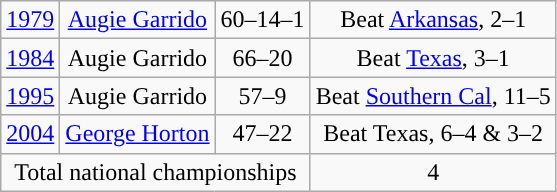<table class="wikitable sortable" style="text-align:center">
<tr>
<td><a href='#'>1979</a></td>
<td><a href='#'>Augie Garrido</a></td>
<td>60–14–1</td>
<td>Beat <a href='#'>Arkansas</a>, 2–1</td>
</tr>
<tr>
<td><a href='#'>1984</a></td>
<td>Augie Garrido</td>
<td>66–20</td>
<td>Beat <a href='#'>Texas</a>, 3–1</td>
</tr>
<tr>
<td><a href='#'>1995</a></td>
<td>Augie Garrido</td>
<td>57–9</td>
<td>Beat <a href='#'>Southern Cal</a>, 11–5</td>
</tr>
<tr>
<td><a href='#'>2004</a></td>
<td><a href='#'>George Horton</a></td>
<td>47–22</td>
<td>Beat Texas, 6–4 & 3–2</td>
</tr>
<tr>
<td colspan=3>Total national championships</td>
<td colspan=2>4</td>
</tr>
</table>
